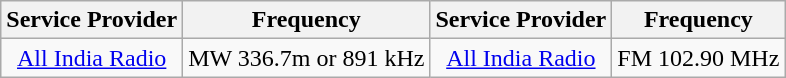<table class="wikitable" style="border:1px solid black; text-align:center;">
<tr>
<th>Service Provider</th>
<th>Frequency</th>
<th>Service Provider</th>
<th>Frequency</th>
</tr>
<tr>
<td><a href='#'>All India Radio</a></td>
<td>MW 336.7m or 891 kHz</td>
<td><a href='#'>All India Radio</a></td>
<td>FM 102.90 MHz</td>
</tr>
</table>
